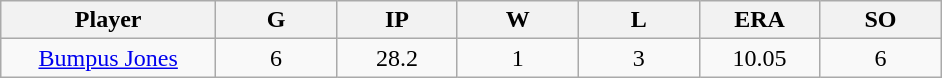<table class="wikitable sortable">
<tr>
<th bgcolor="#DDDDFF" width="16%">Player</th>
<th bgcolor="#DDDDFF" width="9%">G</th>
<th bgcolor="#DDDDFF" width="9%">IP</th>
<th bgcolor="#DDDDFF" width="9%">W</th>
<th bgcolor="#DDDDFF" width="9%">L</th>
<th bgcolor="#DDDDFF" width="9%">ERA</th>
<th bgcolor="#DDDDFF" width="9%">SO</th>
</tr>
<tr align="center">
<td><a href='#'>Bumpus Jones</a></td>
<td>6</td>
<td>28.2</td>
<td>1</td>
<td>3</td>
<td>10.05</td>
<td>6</td>
</tr>
</table>
